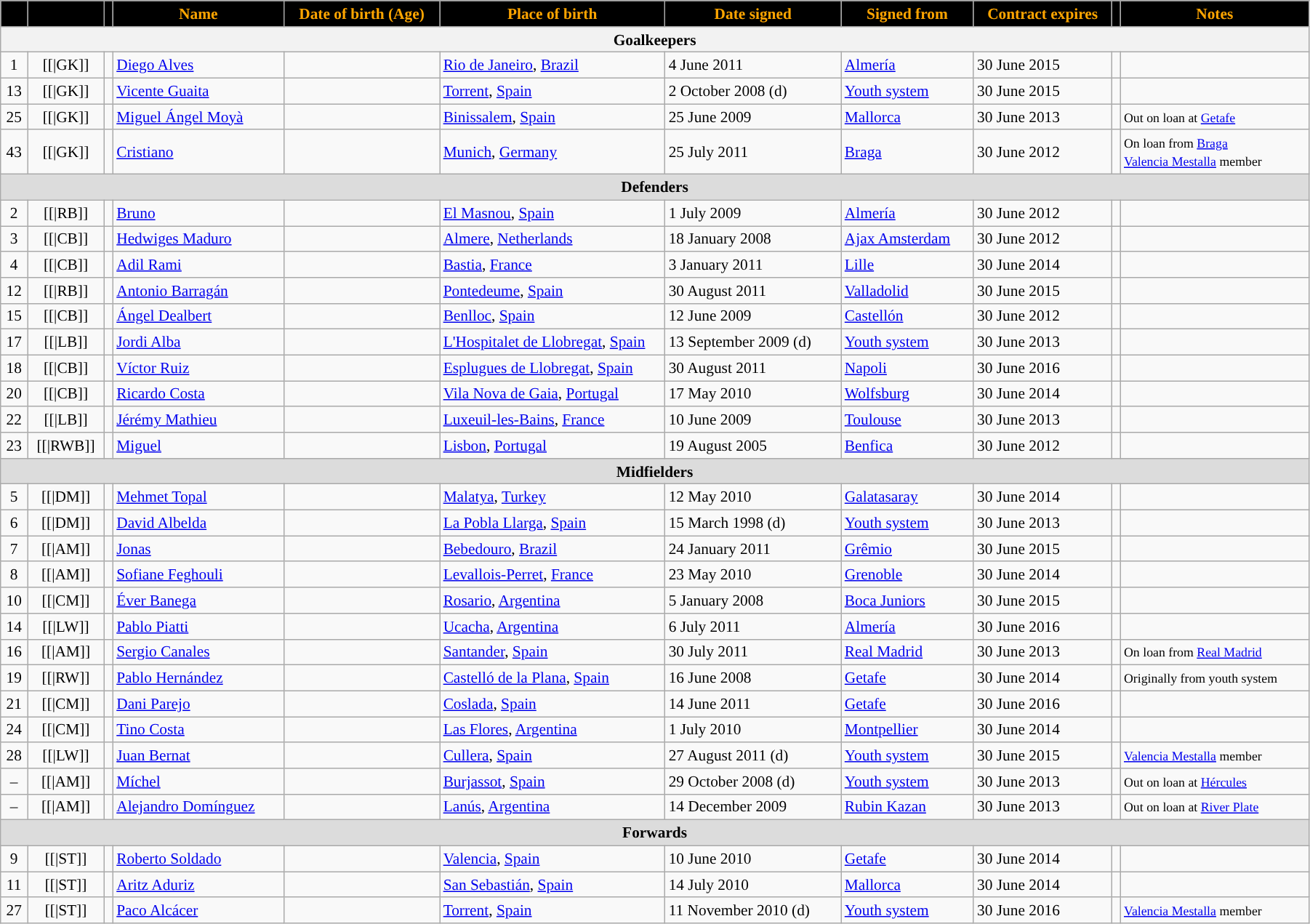<table class="wikitable"  style="text-align:left; font-size:89%; width:95%;">
<tr>
<th style="background:black; color:orange;"></th>
<th style="background:black; color:orange;"></th>
<th style="background:black; color:orange;"></th>
<th style="background:black; color:orange;">Name</th>
<th style="background:black; color:orange;">Date of birth (Age)</th>
<th style="background:black; color:orange;" width=200;>Place of birth</th>
<th style="background:black; color:orange;">Date signed</th>
<th style="background:black; color:orange;">Signed from</th>
<th style="background:black; color:orange;">Contract expires</th>
<th style="background:black; color:orange;"></th>
<th style="background:black; color:orange;">Notes</th>
</tr>
<tr>
<th colspan="11" style="background:DCDCDC;">Goalkeepers</th>
</tr>
<tr>
<td style="text-align:center;">1</td>
<td style="text-align:center;">[[|GK]]</td>
<td style="text-align:center;"></td>
<td><a href='#'>Diego Alves</a></td>
<td></td>
<td> <a href='#'>Rio de Janeiro</a>,  <a href='#'>Brazil</a></td>
<td>4 June 2011</td>
<td> <a href='#'>Almería</a></td>
<td>30 June 2015</td>
<td></td>
<td></td>
</tr>
<tr>
<td style="text-align:center;">13</td>
<td style="text-align:center;">[[|GK]]</td>
<td style="text-align:center;"></td>
<td><a href='#'>Vicente Guaita</a></td>
<td></td>
<td> <a href='#'>Torrent</a>,  <a href='#'>Spain</a></td>
<td>2 October 2008 (d)</td>
<td><a href='#'>Youth system</a></td>
<td>30 June 2015</td>
<td></td>
<td></td>
</tr>
<tr>
<td style="text-align:center;">25</td>
<td style="text-align:center;">[[|GK]]</td>
<td style="text-align:center;"></td>
<td><a href='#'>Miguel Ángel Moyà</a></td>
<td></td>
<td> <a href='#'>Binissalem</a>,  <a href='#'>Spain</a></td>
<td>25 June 2009</td>
<td> <a href='#'>Mallorca</a></td>
<td>30 June 2013</td>
<td></td>
<td><small>Out on loan at <a href='#'>Getafe</a></small></td>
</tr>
<tr>
<td style="text-align:center;">43</td>
<td style="text-align:center;">[[|GK]]</td>
<td style="text-align:center;"></td>
<td><a href='#'>Cristiano</a></td>
<td></td>
<td> <a href='#'>Munich</a>,  <a href='#'>Germany</a></td>
<td>25 July 2011</td>
<td> <a href='#'>Braga</a></td>
<td>30 June 2012</td>
<td></td>
<td><small>On loan from <a href='#'>Braga</a></small><br><small><a href='#'>Valencia Mestalla</a> member</small></td>
</tr>
<tr>
<th colspan="11" style="background:#DCDCDC;">Defenders</th>
</tr>
<tr>
<td style="text-align:center;">2</td>
<td style="text-align:center;">[[|RB]]</td>
<td style="text-align:center;"></td>
<td><a href='#'>Bruno</a></td>
<td></td>
<td> <a href='#'>El Masnou</a>,  <a href='#'>Spain</a></td>
<td>1 July 2009</td>
<td> <a href='#'>Almería</a></td>
<td>30 June 2012</td>
<td></td>
<td></td>
</tr>
<tr>
<td style="text-align:center;">3</td>
<td style="text-align:center;">[[|CB]]</td>
<td style="text-align:center;"></td>
<td><a href='#'>Hedwiges Maduro</a></td>
<td></td>
<td><a href='#'>Almere</a>,  <a href='#'>Netherlands</a></td>
<td>18 January 2008</td>
<td> <a href='#'>Ajax Amsterdam</a></td>
<td>30 June 2012</td>
<td></td>
<td></td>
</tr>
<tr>
<td style="text-align:center;">4</td>
<td style="text-align:center;">[[|CB]]</td>
<td style="text-align:center;"></td>
<td><a href='#'>Adil Rami</a></td>
<td></td>
<td> <a href='#'>Bastia</a>,  <a href='#'>France</a></td>
<td>3 January 2011</td>
<td> <a href='#'>Lille</a></td>
<td>30 June 2014</td>
<td></td>
<td></td>
</tr>
<tr>
<td style="text-align:center;">12</td>
<td style="text-align:center;">[[|RB]]</td>
<td style="text-align:center;"></td>
<td><a href='#'>Antonio Barragán</a></td>
<td></td>
<td> <a href='#'>Pontedeume</a>,  <a href='#'>Spain</a></td>
<td>30 August 2011</td>
<td> <a href='#'>Valladolid</a></td>
<td>30 June 2015</td>
<td></td>
<td></td>
</tr>
<tr>
<td style="text-align:center;">15</td>
<td style="text-align:center;">[[|CB]]</td>
<td style="text-align:center;"></td>
<td><a href='#'>Ángel Dealbert</a></td>
<td></td>
<td> <a href='#'>Benlloc</a>,  <a href='#'>Spain</a></td>
<td>12 June 2009</td>
<td> <a href='#'>Castellón</a></td>
<td>30 June 2012</td>
<td></td>
<td></td>
</tr>
<tr>
<td style="text-align:center;">17</td>
<td style="text-align:center;">[[|LB]]</td>
<td style="text-align:center;"></td>
<td><a href='#'>Jordi Alba</a></td>
<td></td>
<td> <a href='#'>L'Hospitalet de Llobregat</a>,  <a href='#'>Spain</a></td>
<td>13 September 2009 (d)</td>
<td><a href='#'>Youth system</a></td>
<td>30 June 2013</td>
<td></td>
<td></td>
</tr>
<tr>
<td style="text-align:center;">18</td>
<td style="text-align:center;">[[|CB]]</td>
<td style="text-align:center;"></td>
<td><a href='#'>Víctor Ruiz</a></td>
<td></td>
<td> <a href='#'>Esplugues de Llobregat</a>,  <a href='#'>Spain</a></td>
<td>30 August 2011</td>
<td> <a href='#'>Napoli</a></td>
<td>30 June 2016</td>
<td></td>
<td></td>
</tr>
<tr>
<td style="text-align:center;">20</td>
<td style="text-align:center;">[[|CB]]</td>
<td style="text-align:center;"></td>
<td><a href='#'>Ricardo Costa</a></td>
<td></td>
<td> <a href='#'>Vila Nova de Gaia</a>,  <a href='#'>Portugal</a></td>
<td>17 May 2010</td>
<td> <a href='#'>Wolfsburg</a></td>
<td>30 June 2014</td>
<td></td>
<td></td>
</tr>
<tr>
<td style="text-align:center;">22</td>
<td style="text-align:center;">[[|LB]]</td>
<td style="text-align:center;"></td>
<td><a href='#'>Jérémy Mathieu</a></td>
<td></td>
<td> <a href='#'>Luxeuil-les-Bains</a>,  <a href='#'>France</a></td>
<td>10 June 2009</td>
<td> <a href='#'>Toulouse</a></td>
<td>30 June 2013</td>
<td></td>
<td></td>
</tr>
<tr>
<td style="text-align:center;">23</td>
<td style="text-align:center;">[[|RWB]]</td>
<td style="text-align:center;"></td>
<td><a href='#'>Miguel</a></td>
<td></td>
<td> <a href='#'>Lisbon</a>,  <a href='#'>Portugal</a></td>
<td>19 August 2005</td>
<td> <a href='#'>Benfica</a></td>
<td>30 June 2012</td>
<td></td>
<td></td>
</tr>
<tr>
<th colspan="11" style="background:#DCDCDC;">Midfielders</th>
</tr>
<tr>
<td style="text-align:center;">5</td>
<td style="text-align:center;">[[|DM]]</td>
<td style="text-align:center;"></td>
<td><a href='#'>Mehmet Topal</a></td>
<td></td>
<td><a href='#'>Malatya</a>,  <a href='#'>Turkey</a></td>
<td>12 May 2010</td>
<td> <a href='#'>Galatasaray</a></td>
<td>30 June 2014</td>
<td></td>
<td></td>
</tr>
<tr>
<td style="text-align:center;">6</td>
<td style="text-align:center;">[[|DM]]</td>
<td style="text-align:center;"></td>
<td><a href='#'>David Albelda</a></td>
<td></td>
<td><a href='#'>La Pobla Llarga</a>,  <a href='#'>Spain</a></td>
<td>15 March 1998 (d)</td>
<td><a href='#'>Youth system</a></td>
<td>30 June 2013</td>
<td></td>
<td></td>
</tr>
<tr>
<td style="text-align:center;">7</td>
<td style="text-align:center;">[[|AM]]</td>
<td style="text-align:center;"></td>
<td><a href='#'>Jonas</a></td>
<td></td>
<td> <a href='#'>Bebedouro</a>,  <a href='#'>Brazil</a></td>
<td>24 January 2011</td>
<td> <a href='#'>Grêmio</a></td>
<td>30 June 2015</td>
<td></td>
<td></td>
</tr>
<tr>
<td style="text-align:center;">8</td>
<td style="text-align:center;">[[|AM]]</td>
<td style="text-align:center;"></td>
<td><a href='#'>Sofiane Feghouli</a></td>
<td></td>
<td> <a href='#'>Levallois-Perret</a>,  <a href='#'>France</a></td>
<td>23 May 2010</td>
<td> <a href='#'>Grenoble</a></td>
<td>30 June 2014</td>
<td></td>
<td></td>
</tr>
<tr>
<td style="text-align:center;">10</td>
<td style="text-align:center;">[[|CM]]</td>
<td style="text-align:center;"></td>
<td><a href='#'>Éver Banega</a></td>
<td></td>
<td> <a href='#'>Rosario</a>,  <a href='#'>Argentina</a></td>
<td>5 January 2008</td>
<td> <a href='#'>Boca Juniors</a></td>
<td>30 June 2015</td>
<td></td>
<td></td>
</tr>
<tr>
<td style="text-align:center;">14</td>
<td style="text-align:center;">[[|LW]]</td>
<td style="text-align:center;"></td>
<td><a href='#'>Pablo Piatti</a></td>
<td></td>
<td><a href='#'>Ucacha</a>,  <a href='#'>Argentina</a></td>
<td>6 July 2011</td>
<td> <a href='#'>Almería</a></td>
<td>30 June 2016</td>
<td></td>
<td></td>
</tr>
<tr>
<td style="text-align:center;">16</td>
<td style="text-align:center;">[[|AM]]</td>
<td style="text-align:center;"></td>
<td><a href='#'>Sergio Canales</a></td>
<td></td>
<td> <a href='#'>Santander</a>,  <a href='#'>Spain</a></td>
<td>30 July 2011</td>
<td> <a href='#'>Real Madrid</a></td>
<td>30 June 2013</td>
<td></td>
<td><small>On loan from <a href='#'>Real Madrid</a></small></td>
</tr>
<tr>
<td style="text-align:center;">19</td>
<td style="text-align:center;">[[|RW]]</td>
<td style="text-align:center;"></td>
<td><a href='#'>Pablo Hernández</a></td>
<td></td>
<td> <a href='#'>Castelló de la Plana</a>,  <a href='#'>Spain</a></td>
<td>16 June 2008</td>
<td> <a href='#'>Getafe</a></td>
<td>30 June 2014</td>
<td></td>
<td><small>Originally from youth system</small></td>
</tr>
<tr>
<td style="text-align:center;">21</td>
<td style="text-align:center;">[[|CM]]</td>
<td style="text-align:center;"></td>
<td><a href='#'>Dani Parejo</a></td>
<td></td>
<td> <a href='#'>Coslada</a>,  <a href='#'>Spain</a></td>
<td>14 June 2011</td>
<td> <a href='#'>Getafe</a></td>
<td>30 June 2016</td>
<td></td>
<td></td>
</tr>
<tr>
<td style="text-align:center;">24</td>
<td style="text-align:center;">[[|CM]]</td>
<td style="text-align:center;"></td>
<td><a href='#'>Tino Costa</a></td>
<td></td>
<td><a href='#'>Las Flores</a>,  <a href='#'>Argentina</a></td>
<td>1 July 2010</td>
<td> <a href='#'>Montpellier</a></td>
<td>30 June 2014</td>
<td></td>
<td></td>
</tr>
<tr>
<td style="text-align:center;">28</td>
<td style="text-align:center;">[[|LW]]</td>
<td style="text-align:center;"></td>
<td><a href='#'>Juan Bernat</a></td>
<td></td>
<td> <a href='#'>Cullera</a>,  <a href='#'>Spain</a></td>
<td>27 August 2011 (d)</td>
<td><a href='#'>Youth system</a></td>
<td>30 June 2015</td>
<td></td>
<td><small><a href='#'>Valencia Mestalla</a> member</small></td>
</tr>
<tr>
<td style="text-align:center;">–</td>
<td style="text-align:center;">[[|AM]]</td>
<td style="text-align:center;"></td>
<td><a href='#'>Míchel</a></td>
<td></td>
<td> <a href='#'>Burjassot</a>,  <a href='#'>Spain</a></td>
<td>29 October 2008 (d)</td>
<td><a href='#'>Youth system</a></td>
<td>30 June 2013</td>
<td></td>
<td><small>Out on loan at <a href='#'>Hércules</a></small></td>
</tr>
<tr>
<td style="text-align:center;">–</td>
<td style="text-align:center;">[[|AM]]</td>
<td style="text-align:center;"></td>
<td><a href='#'>Alejandro Domínguez</a></td>
<td></td>
<td><a href='#'>Lanús</a>,  <a href='#'>Argentina</a></td>
<td>14 December 2009</td>
<td> <a href='#'>Rubin Kazan</a></td>
<td>30 June 2013</td>
<td></td>
<td><small>Out on loan at <a href='#'>River Plate</a></small></td>
</tr>
<tr>
<th colspan="11" style="background:#DCDCDC;">Forwards</th>
</tr>
<tr>
<td style="text-align:center;">9</td>
<td style="text-align:center;">[[|ST]]</td>
<td style="text-align:center;"></td>
<td><a href='#'>Roberto Soldado</a></td>
<td></td>
<td> <a href='#'>Valencia</a>,  <a href='#'>Spain</a></td>
<td>10 June 2010</td>
<td> <a href='#'>Getafe</a></td>
<td>30 June 2014</td>
<td></td>
<td></td>
</tr>
<tr>
<td style="text-align:center;">11</td>
<td style="text-align:center;">[[|ST]]</td>
<td style="text-align:center;"></td>
<td><a href='#'>Aritz Aduriz</a></td>
<td></td>
<td> <a href='#'>San Sebastián</a>,  <a href='#'>Spain</a></td>
<td>14 July 2010</td>
<td> <a href='#'>Mallorca</a></td>
<td>30 June 2014</td>
<td></td>
<td></td>
</tr>
<tr>
<td style="text-align:center;">27</td>
<td style="text-align:center;">[[|ST]]</td>
<td style="text-align:center;"></td>
<td><a href='#'>Paco Alcácer</a></td>
<td></td>
<td> <a href='#'>Torrent</a>,  <a href='#'>Spain</a></td>
<td>11 November 2010 (d)</td>
<td><a href='#'>Youth system</a></td>
<td>30 June 2016</td>
<td></td>
<td><small><a href='#'>Valencia Mestalla</a> member</small></td>
</tr>
</table>
